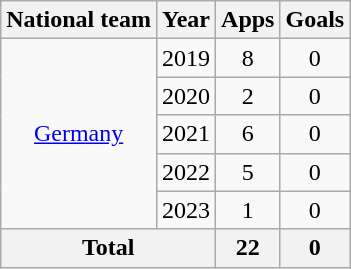<table class="wikitable" style="text-align:center">
<tr>
<th>National team</th>
<th>Year</th>
<th>Apps</th>
<th>Goals</th>
</tr>
<tr>
<td rowspan="5"><a href='#'>Germany</a></td>
<td>2019</td>
<td>8</td>
<td>0</td>
</tr>
<tr>
<td>2020</td>
<td>2</td>
<td>0</td>
</tr>
<tr>
<td>2021</td>
<td>6</td>
<td>0</td>
</tr>
<tr>
<td>2022</td>
<td>5</td>
<td>0</td>
</tr>
<tr>
<td>2023</td>
<td>1</td>
<td>0</td>
</tr>
<tr>
<th colspan="2">Total</th>
<th>22</th>
<th>0</th>
</tr>
</table>
